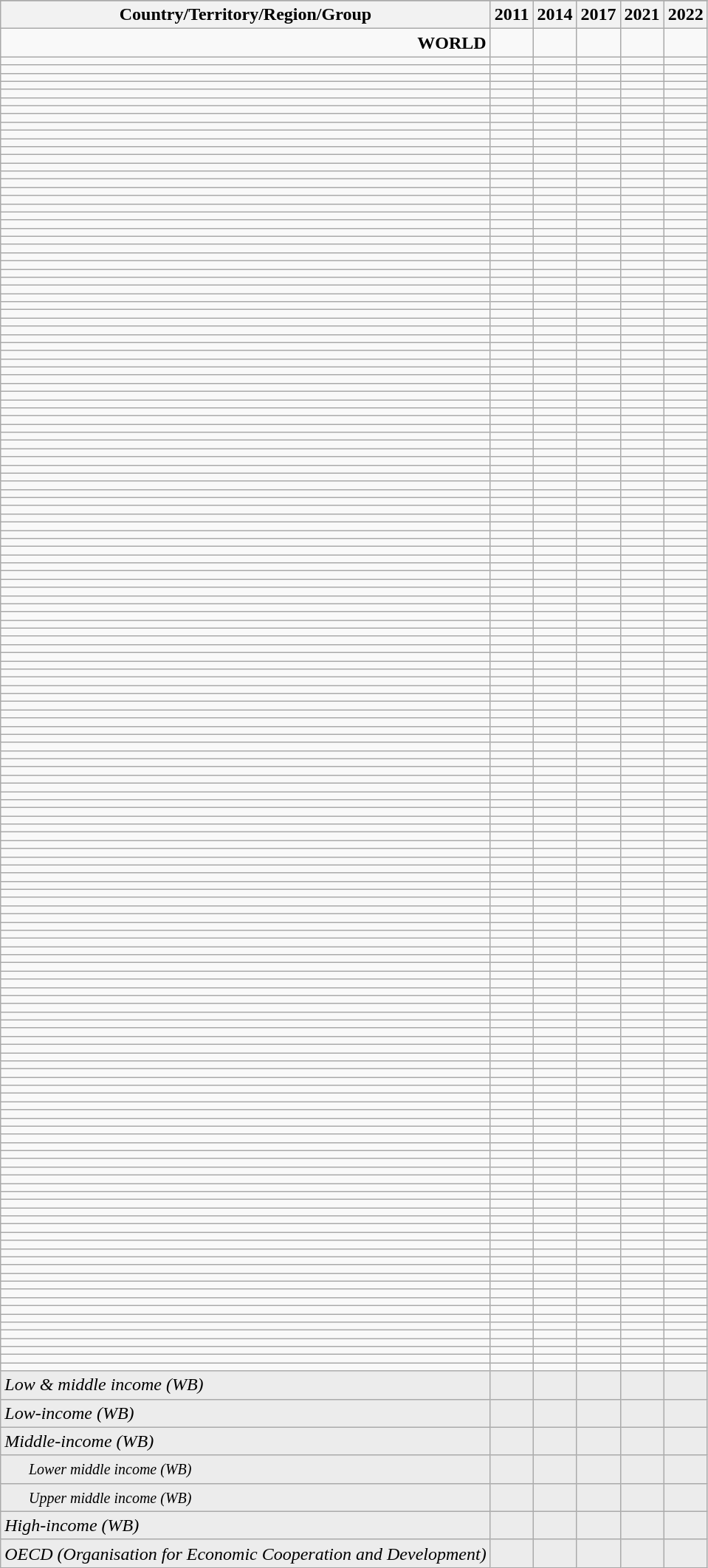<table class="mw-datatable wikitable sortable sticky-header static-row-numbers sort-under" style="text-align:right;">
<tr>
</tr>
<tr>
<th>Country/Territory/Region/Group</th>
<th>2011</th>
<th>2014</th>
<th>2017</th>
<th>2021</th>
<th>2022</th>
</tr>
<tr class="sorttop static-row-header" style="font-weight:bold;">
<td> WORLD</td>
<td></td>
<td></td>
<td></td>
<td></td>
<td></td>
</tr>
<tr>
<td></td>
<td></td>
<td></td>
<td></td>
<td></td>
<td></td>
</tr>
<tr>
<td></td>
<td></td>
<td></td>
<td><small></small></td>
<td><small></small></td>
<td></td>
</tr>
<tr>
<td></td>
<td></td>
<td></td>
<td></td>
<td></td>
<td></td>
</tr>
<tr>
<td></td>
<td></td>
<td></td>
<td></td>
<td></td>
<td></td>
</tr>
<tr>
<td></td>
<td></td>
<td></td>
<td></td>
<td></td>
<td></td>
</tr>
<tr>
<td></td>
<td></td>
<td></td>
<td></td>
<td></td>
<td></td>
</tr>
<tr>
<td></td>
<td></td>
<td></td>
<td></td>
<td></td>
<td></td>
</tr>
<tr>
<td></td>
<td></td>
<td></td>
<td></td>
<td></td>
<td></td>
</tr>
<tr>
<td></td>
<td></td>
<td></td>
<td></td>
<td><small></small></td>
<td></td>
</tr>
<tr>
<td></td>
<td></td>
<td></td>
<td><small></small></td>
<td><small></small></td>
<td></td>
</tr>
<tr>
<td></td>
<td></td>
<td></td>
<td></td>
<td></td>
<td></td>
</tr>
<tr>
<td></td>
<td></td>
<td></td>
<td></td>
<td></td>
<td></td>
</tr>
<tr>
<td></td>
<td></td>
<td></td>
<td></td>
<td></td>
<td></td>
</tr>
<tr>
<td></td>
<td></td>
<td></td>
<td></td>
<td></td>
<td></td>
</tr>
<tr>
<td></td>
<td></td>
<td></td>
<td></td>
<td></td>
<td></td>
</tr>
<tr>
<td></td>
<td></td>
<td></td>
<td></td>
<td><small></small></td>
<td></td>
</tr>
<tr>
<td></td>
<td></td>
<td></td>
<td></td>
<td></td>
<td></td>
</tr>
<tr>
<td></td>
<td></td>
<td></td>
<td></td>
<td><small></small></td>
<td></td>
</tr>
<tr>
<td></td>
<td><small></small></td>
<td></td>
<td><small></small></td>
<td><small></small></td>
<td></td>
</tr>
<tr>
<td></td>
<td></td>
<td></td>
<td></td>
<td></td>
<td></td>
</tr>
<tr>
<td></td>
<td></td>
<td></td>
<td></td>
<td></td>
<td></td>
</tr>
<tr>
<td></td>
<td><small></small></td>
<td></td>
<td><small></small></td>
<td><small></small></td>
<td></td>
</tr>
<tr>
<td></td>
<td></td>
<td></td>
<td></td>
<td><small></small></td>
<td></td>
</tr>
<tr>
<td></td>
<td></td>
<td><small></small></td>
<td></td>
<td><small></small></td>
<td></td>
</tr>
<tr>
<td></td>
<td></td>
<td></td>
<td></td>
<td></td>
<td></td>
</tr>
<tr>
<td></td>
<td><small></small></td>
<td></td>
<td></td>
<td></td>
<td></td>
</tr>
<tr>
<td></td>
<td></td>
<td></td>
<td></td>
<td></td>
<td></td>
</tr>
<tr>
<td></td>
<td></td>
<td></td>
<td></td>
<td></td>
<td></td>
</tr>
<tr>
<td></td>
<td><small></small></td>
<td></td>
<td></td>
<td></td>
<td></td>
</tr>
<tr>
<td></td>
<td></td>
<td></td>
<td></td>
<td></td>
<td></td>
</tr>
<tr>
<td></td>
<td></td>
<td></td>
<td></td>
<td><small></small></td>
<td></td>
</tr>
<tr>
<td></td>
<td></td>
<td></td>
<td></td>
<td></td>
<td></td>
</tr>
<tr>
<td></td>
<td></td>
<td></td>
<td></td>
<td></td>
<td></td>
</tr>
<tr>
<td></td>
<td></td>
<td><small></small></td>
<td><small></small></td>
<td><small></small></td>
<td></td>
</tr>
<tr>
<td></td>
<td></td>
<td></td>
<td></td>
<td></td>
<td></td>
</tr>
<tr>
<td></td>
<td></td>
<td></td>
<td></td>
<td></td>
<td></td>
</tr>
<tr>
<td></td>
<td></td>
<td></td>
<td></td>
<td></td>
<td></td>
</tr>
<tr>
<td></td>
<td></td>
<td></td>
<td></td>
<td></td>
<td></td>
</tr>
<tr>
<td></td>
<td></td>
<td><small></small></td>
<td><small></small></td>
<td><small></small></td>
<td></td>
</tr>
<tr>
<td></td>
<td></td>
<td></td>
<td></td>
<td></td>
<td></td>
</tr>
<tr>
<td></td>
<td></td>
<td></td>
<td></td>
<td></td>
<td></td>
</tr>
<tr>
<td></td>
<td></td>
<td></td>
<td></td>
<td></td>
<td></td>
</tr>
<tr>
<td></td>
<td></td>
<td></td>
<td></td>
<td></td>
<td></td>
</tr>
<tr>
<td></td>
<td></td>
<td></td>
<td></td>
<td></td>
<td></td>
</tr>
<tr>
<td></td>
<td></td>
<td></td>
<td></td>
<td></td>
<td></td>
</tr>
<tr>
<td></td>
<td></td>
<td></td>
<td></td>
<td></td>
<td></td>
</tr>
<tr>
<td></td>
<td><small></small></td>
<td></td>
<td></td>
<td><small></small></td>
<td></td>
</tr>
<tr>
<td></td>
<td></td>
<td></td>
<td></td>
<td></td>
<td></td>
</tr>
<tr>
<td></td>
<td></td>
<td></td>
<td></td>
<td></td>
<td></td>
</tr>
<tr>
<td></td>
<td></td>
<td></td>
<td></td>
<td></td>
<td></td>
</tr>
<tr>
<td></td>
<td></td>
<td></td>
<td></td>
<td></td>
<td></td>
</tr>
<tr>
<td></td>
<td></td>
<td></td>
<td></td>
<td></td>
<td></td>
</tr>
<tr>
<td></td>
<td></td>
<td></td>
<td></td>
<td></td>
<td></td>
</tr>
<tr>
<td></td>
<td></td>
<td></td>
<td></td>
<td></td>
<td></td>
</tr>
<tr>
<td></td>
<td><small></small></td>
<td><small></small></td>
<td></td>
<td><small></small></td>
<td></td>
</tr>
<tr>
<td></td>
<td></td>
<td></td>
<td></td>
<td></td>
<td></td>
</tr>
<tr>
<td></td>
<td></td>
<td></td>
<td></td>
<td><small></small></td>
<td></td>
</tr>
<tr>
<td></td>
<td></td>
<td></td>
<td></td>
<td></td>
<td></td>
</tr>
<tr>
<td></td>
<td></td>
<td></td>
<td></td>
<td></td>
<td></td>
</tr>
<tr>
<td></td>
<td></td>
<td></td>
<td></td>
<td></td>
<td></td>
</tr>
<tr>
<td></td>
<td></td>
<td></td>
<td></td>
<td><small></small></td>
<td></td>
</tr>
<tr>
<td></td>
<td></td>
<td></td>
<td></td>
<td></td>
<td></td>
</tr>
<tr>
<td></td>
<td></td>
<td></td>
<td></td>
<td></td>
<td></td>
</tr>
<tr>
<td></td>
<td></td>
<td></td>
<td></td>
<td></td>
<td></td>
</tr>
<tr>
<td></td>
<td></td>
<td></td>
<td></td>
<td></td>
<td></td>
</tr>
<tr>
<td></td>
<td></td>
<td></td>
<td></td>
<td></td>
<td></td>
</tr>
<tr>
<td></td>
<td></td>
<td></td>
<td></td>
<td></td>
<td></td>
</tr>
<tr>
<td></td>
<td><small></small></td>
<td><small></small></td>
<td><small></small></td>
<td></td>
<td></td>
</tr>
<tr>
<td></td>
<td></td>
<td></td>
<td></td>
<td></td>
<td></td>
</tr>
<tr>
<td></td>
<td></td>
<td></td>
<td></td>
<td></td>
<td></td>
</tr>
<tr>
<td></td>
<td></td>
<td></td>
<td><small></small></td>
<td></td>
<td></td>
</tr>
<tr>
<td></td>
<td></td>
<td></td>
<td></td>
<td></td>
<td></td>
</tr>
<tr>
<td></td>
<td></td>
<td></td>
<td></td>
<td></td>
<td></td>
</tr>
<tr>
<td></td>
<td></td>
<td></td>
<td></td>
<td></td>
<td></td>
</tr>
<tr>
<td></td>
<td></td>
<td></td>
<td></td>
<td></td>
<td></td>
</tr>
<tr>
<td></td>
<td></td>
<td></td>
<td></td>
<td></td>
<td></td>
</tr>
<tr>
<td></td>
<td></td>
<td></td>
<td></td>
<td></td>
<td></td>
</tr>
<tr>
<td></td>
<td></td>
<td></td>
<td></td>
<td></td>
<td></td>
</tr>
<tr>
<td></td>
<td></td>
<td></td>
<td></td>
<td><small></small></td>
<td></td>
</tr>
<tr>
<td></td>
<td></td>
<td><small></small></td>
<td></td>
<td></td>
<td></td>
</tr>
<tr>
<td></td>
<td></td>
<td></td>
<td></td>
<td></td>
<td></td>
</tr>
<tr>
<td></td>
<td></td>
<td><small></small></td>
<td></td>
<td></td>
<td></td>
</tr>
<tr>
<td></td>
<td><small></small></td>
<td><small></small></td>
<td></td>
<td><small></small></td>
<td></td>
</tr>
<tr>
<td></td>
<td></td>
<td></td>
<td></td>
<td></td>
<td></td>
</tr>
<tr>
<td></td>
<td></td>
<td><small></small></td>
<td></td>
<td><small></small></td>
<td></td>
</tr>
<tr>
<td></td>
<td></td>
<td></td>
<td></td>
<td></td>
<td></td>
</tr>
<tr>
<td></td>
<td></td>
<td></td>
<td></td>
<td><small></small></td>
<td></td>
</tr>
<tr>
<td></td>
<td></td>
<td></td>
<td></td>
<td></td>
<td></td>
</tr>
<tr>
<td></td>
<td><small></small></td>
<td><small></small></td>
<td></td>
<td></td>
<td></td>
</tr>
<tr>
<td></td>
<td></td>
<td></td>
<td></td>
<td></td>
<td></td>
</tr>
<tr>
<td></td>
<td></td>
<td></td>
<td></td>
<td><small></small></td>
<td></td>
</tr>
<tr>
<td></td>
<td><small></small></td>
<td><small></small></td>
<td></td>
<td><small></small></td>
<td></td>
</tr>
<tr>
<td></td>
<td></td>
<td></td>
<td></td>
<td><small></small></td>
<td></td>
</tr>
<tr>
<td></td>
<td></td>
<td></td>
<td></td>
<td></td>
<td></td>
</tr>
<tr>
<td></td>
<td></td>
<td></td>
<td></td>
<td></td>
<td></td>
</tr>
<tr>
<td></td>
<td></td>
<td></td>
<td></td>
<td></td>
<td></td>
</tr>
<tr>
<td></td>
<td><small></small></td>
<td></td>
<td></td>
<td></td>
<td></td>
</tr>
<tr>
<td></td>
<td></td>
<td></td>
<td></td>
<td><small></small></td>
<td></td>
</tr>
<tr>
<td></td>
<td></td>
<td></td>
<td></td>
<td></td>
<td></td>
</tr>
<tr>
<td></td>
<td><small></small></td>
<td><small></small></td>
<td></td>
<td></td>
<td></td>
</tr>
<tr>
<td></td>
<td></td>
<td></td>
<td></td>
<td><small></small></td>
<td></td>
</tr>
<tr>
<td></td>
<td></td>
<td></td>
<td></td>
<td></td>
<td></td>
</tr>
<tr>
<td></td>
<td></td>
<td></td>
<td></td>
<td></td>
<td></td>
</tr>
<tr>
<td></td>
<td></td>
<td></td>
<td></td>
<td></td>
<td></td>
</tr>
<tr>
<td></td>
<td><small></small></td>
<td></td>
<td></td>
<td></td>
<td></td>
</tr>
<tr>
<td></td>
<td></td>
<td></td>
<td></td>
<td><small></small></td>
<td></td>
</tr>
<tr>
<td></td>
<td></td>
<td></td>
<td></td>
<td></td>
<td></td>
</tr>
<tr>
<td></td>
<td></td>
<td></td>
<td></td>
<td></td>
<td></td>
</tr>
<tr>
<td></td>
<td></td>
<td></td>
<td></td>
<td></td>
<td></td>
</tr>
<tr>
<td></td>
<td><small></small></td>
<td></td>
<td></td>
<td></td>
<td></td>
</tr>
<tr>
<td></td>
<td></td>
<td></td>
<td></td>
<td></td>
<td></td>
</tr>
<tr>
<td></td>
<td></td>
<td></td>
<td></td>
<td></td>
<td></td>
</tr>
<tr>
<td></td>
<td></td>
<td><small></small></td>
<td><small></small></td>
<td><small></small></td>
<td></td>
</tr>
<tr>
<td></td>
<td></td>
<td></td>
<td></td>
<td></td>
<td></td>
</tr>
<tr>
<td></td>
<td></td>
<td></td>
<td></td>
<td></td>
<td></td>
</tr>
<tr>
<td></td>
<td></td>
<td></td>
<td></td>
<td></td>
<td></td>
</tr>
<tr>
<td></td>
<td></td>
<td></td>
<td></td>
<td></td>
<td></td>
</tr>
<tr>
<td></td>
<td></td>
<td></td>
<td></td>
<td></td>
<td></td>
</tr>
<tr>
<td></td>
<td><small></small></td>
<td></td>
<td><small></small></td>
<td><small></small></td>
<td></td>
</tr>
<tr>
<td></td>
<td></td>
<td></td>
<td></td>
<td></td>
<td></td>
</tr>
<tr>
<td></td>
<td></td>
<td><small></small></td>
<td></td>
<td></td>
<td></td>
</tr>
<tr>
<td></td>
<td></td>
<td></td>
<td></td>
<td></td>
<td></td>
</tr>
<tr>
<td></td>
<td></td>
<td><small></small></td>
<td><small></small></td>
<td><small></small></td>
<td></td>
</tr>
<tr>
<td></td>
<td></td>
<td></td>
<td></td>
<td></td>
<td></td>
</tr>
<tr>
<td></td>
<td></td>
<td></td>
<td></td>
<td></td>
<td></td>
</tr>
<tr>
<td></td>
<td></td>
<td></td>
<td></td>
<td><small></small></td>
<td></td>
</tr>
<tr>
<td></td>
<td></td>
<td></td>
<td></td>
<td></td>
<td></td>
</tr>
<tr>
<td></td>
<td></td>
<td></td>
<td><small></small></td>
<td><small></small></td>
<td></td>
</tr>
<tr>
<td></td>
<td></td>
<td></td>
<td></td>
<td></td>
<td></td>
</tr>
<tr>
<td></td>
<td></td>
<td></td>
<td></td>
<td></td>
<td></td>
</tr>
<tr>
<td></td>
<td></td>
<td></td>
<td></td>
<td></td>
<td></td>
</tr>
<tr>
<td></td>
<td></td>
<td></td>
<td></td>
<td></td>
<td></td>
</tr>
<tr>
<td></td>
<td><small></small></td>
<td></td>
<td><small></small></td>
<td><small></small></td>
<td></td>
</tr>
<tr>
<td></td>
<td></td>
<td></td>
<td></td>
<td></td>
<td></td>
</tr>
<tr>
<td></td>
<td><small></small></td>
<td><small></small></td>
<td></td>
<td></td>
<td></td>
</tr>
<tr>
<td></td>
<td></td>
<td></td>
<td></td>
<td></td>
<td></td>
</tr>
<tr>
<td></td>
<td></td>
<td></td>
<td></td>
<td></td>
<td></td>
</tr>
<tr>
<td></td>
<td></td>
<td></td>
<td></td>
<td></td>
<td></td>
</tr>
<tr>
<td></td>
<td></td>
<td><small></small></td>
<td><small></small></td>
<td><small></small></td>
<td></td>
</tr>
<tr>
<td></td>
<td></td>
<td><small></small></td>
<td><small></small></td>
<td><small></small></td>
<td></td>
</tr>
<tr>
<td></td>
<td></td>
<td></td>
<td></td>
<td><small></small></td>
<td></td>
</tr>
<tr>
<td></td>
<td></td>
<td></td>
<td></td>
<td></td>
<td></td>
</tr>
<tr>
<td></td>
<td></td>
<td></td>
<td></td>
<td></td>
<td></td>
</tr>
<tr>
<td></td>
<td></td>
<td></td>
<td></td>
<td></td>
<td></td>
</tr>
<tr>
<td></td>
<td></td>
<td><small></small></td>
<td></td>
<td><small></small></td>
<td></td>
</tr>
<tr>
<td></td>
<td></td>
<td><small></small></td>
<td></td>
<td><small></small></td>
<td></td>
</tr>
<tr>
<td></td>
<td><small></small></td>
<td></td>
<td></td>
<td></td>
<td></td>
</tr>
<tr>
<td></td>
<td></td>
<td></td>
<td></td>
<td></td>
<td></td>
</tr>
<tr>
<td></td>
<td></td>
<td></td>
<td></td>
<td></td>
<td></td>
</tr>
<tr>
<td></td>
<td></td>
<td></td>
<td></td>
<td></td>
<td></td>
</tr>
<tr>
<td></td>
<td></td>
<td></td>
<td></td>
<td></td>
<td></td>
</tr>
<tr>
<td></td>
<td></td>
<td></td>
<td></td>
<td></td>
<td></td>
</tr>
<tr>
<td></td>
<td></td>
<td></td>
<td></td>
<td></td>
<td></td>
</tr>
<tr>
<td></td>
<td></td>
<td></td>
<td></td>
<td></td>
<td></td>
</tr>
<tr>
<td></td>
<td></td>
<td></td>
<td></td>
<td></td>
<td></td>
</tr>
<tr>
<td></td>
<td></td>
<td></td>
<td></td>
<td><small></small></td>
<td></td>
</tr>
<tr>
<td></td>
<td></td>
<td></td>
<td></td>
<td></td>
<td></td>
</tr>
<tr>
<td></td>
<td></td>
<td></td>
<td><small></small></td>
<td><small></small></td>
<td></td>
</tr>
<tr>
<td></td>
<td></td>
<td></td>
<td></td>
<td></td>
<td></td>
</tr>
<tr>
<td></td>
<td></td>
<td></td>
<td></td>
<td></td>
<td></td>
</tr>
<tr>
<td></td>
<td></td>
<td></td>
<td></td>
<td></td>
<td></td>
</tr>
<tr class="sortbottom static-row-header" style="background-color:#ececec;">
<td style="text-align:left; font-style:italic;">Low & middle income (WB)</td>
<td></td>
<td></td>
<td></td>
<td></td>
<td></td>
</tr>
<tr class="sortbottom static-row-header" style="background-color:#ececec;">
<td style="text-align:left; font-style:italic;">Low-income (WB)</td>
<td></td>
<td></td>
<td></td>
<td></td>
<td></td>
</tr>
<tr class="sortbottom static-row-header" style="background-color:#ececec;">
<td style="text-align:left; font-style:italic;">Middle-income (WB)</td>
<td></td>
<td></td>
<td></td>
<td></td>
<td></td>
</tr>
<tr class="sortbottom static-row-header" style="background-color:#ececec;">
<td style="text-align:left; font-style:italic; padding-left:25px;"><small>Lower middle income (WB)</small></td>
<td></td>
<td></td>
<td></td>
<td></td>
<td></td>
</tr>
<tr class="sortbottom static-row-header" style="background-color:#ececec;">
<td style="text-align:left; font-style:italic; padding-left:25px;"><small>Upper middle income (WB)</small></td>
<td></td>
<td></td>
<td></td>
<td></td>
<td></td>
</tr>
<tr class="sortbottom static-row-header" style="background-color:#ececec;">
<td style="text-align:left; font-style:italic;">High-income (WB)</td>
<td></td>
<td></td>
<td></td>
<td></td>
<td></td>
</tr>
<tr class="sortbottom static-row-header" style="background-color:#ececec;">
<td style="text-align:left; font-style:italic;">OECD (Organisation for Economic Cooperation and Development)</td>
<td></td>
<td></td>
<td></td>
<td></td>
<td></td>
</tr>
</table>
